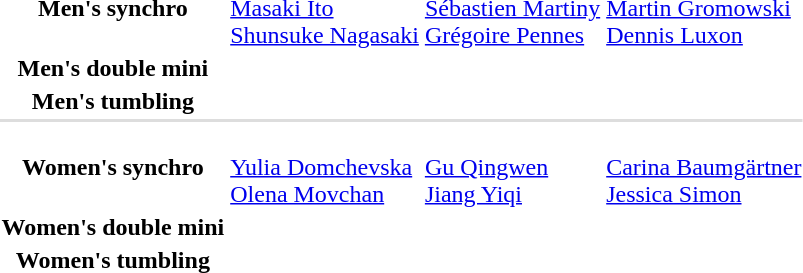<table>
<tr>
<th scope="row">Men's synchro</th>
<td><br><a href='#'>Masaki Ito</a><br><a href='#'>Shunsuke Nagasaki</a></td>
<td><br><a href='#'>Sébastien Martiny</a><br><a href='#'>Grégoire Pennes</a></td>
<td><br><a href='#'>Martin Gromowski</a><br><a href='#'>Dennis Luxon</a></td>
</tr>
<tr>
<th scope="row">Men's double mini</th>
<td></td>
<td></td>
<td></td>
</tr>
<tr>
<th scope="row">Men's tumbling</th>
<td></td>
<td></td>
<td></td>
</tr>
<tr bgcolor=#DDDDDD>
<td colspan=4></td>
</tr>
<tr>
<th scope="row">Women's synchro</th>
<td><br><a href='#'>Yulia Domchevska</a><br><a href='#'>Olena Movchan</a></td>
<td><br><a href='#'>Gu Qingwen</a><br><a href='#'>Jiang Yiqi</a></td>
<td><br><a href='#'>Carina Baumgärtner</a><br><a href='#'>Jessica Simon</a></td>
</tr>
<tr>
<th scope="row">Women's double mini</th>
<td></td>
<td></td>
<td></td>
</tr>
<tr>
<th scope="row">Women's tumbling</th>
<td></td>
<td></td>
<td></td>
</tr>
</table>
